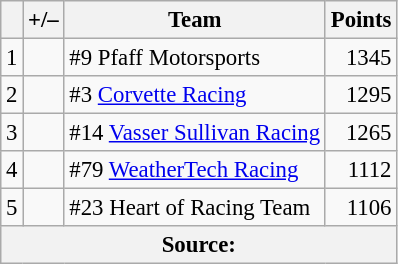<table class="wikitable" style="font-size: 95%;">
<tr>
<th scope="col"></th>
<th scope="col">+/–</th>
<th scope="col">Team</th>
<th scope="col">Points</th>
</tr>
<tr>
<td align=center>1</td>
<td align="left"></td>
<td> #9 Pfaff Motorsports</td>
<td align=right>1345</td>
</tr>
<tr>
<td align=center>2</td>
<td align="left"></td>
<td> #3 <a href='#'>Corvette Racing</a></td>
<td align=right>1295</td>
</tr>
<tr>
<td align=center>3</td>
<td align="left"></td>
<td> #14 <a href='#'>Vasser Sullivan Racing</a></td>
<td align=right>1265</td>
</tr>
<tr>
<td align=center>4</td>
<td align="left"></td>
<td> #79 <a href='#'>WeatherTech Racing</a></td>
<td align=right>1112</td>
</tr>
<tr>
<td align=center>5</td>
<td align="left"></td>
<td> #23 Heart of Racing Team</td>
<td align=right>1106</td>
</tr>
<tr>
<th colspan=5>Source:</th>
</tr>
</table>
